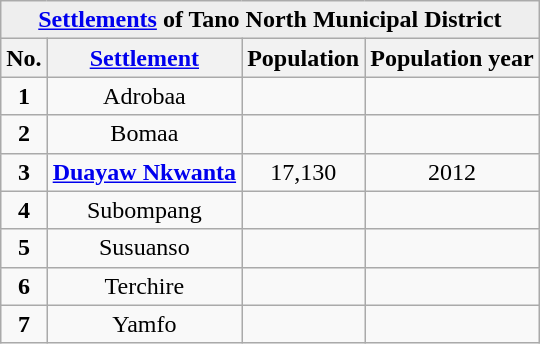<table class="wikitable sortable" style="text-align: centre;">
<tr bgcolor=#EEEEEE>
<td align=center colspan=4><strong><a href='#'>Settlements</a> of Tano North Municipal District</strong></td>
</tr>
<tr ">
<th class="unsortable">No.</th>
<th class="unsortable"><a href='#'>Settlement</a></th>
<th class="unsortable">Population</th>
<th class="unsortable">Population year</th>
</tr>
<tr>
<td align=center><strong>1</strong></td>
<td align=center>Adrobaa</td>
<td align=center></td>
<td align=center></td>
</tr>
<tr>
<td align=center><strong>2</strong></td>
<td align=center>Bomaa</td>
<td align=center></td>
<td align=center></td>
</tr>
<tr>
<td align=center><strong>3</strong></td>
<td align=center><strong><a href='#'>Duayaw Nkwanta</a></strong></td>
<td align=center>17,130</td>
<td align=center>2012</td>
</tr>
<tr>
<td align=center><strong>4</strong></td>
<td align=center>Subompang</td>
<td align=center></td>
<td align=center></td>
</tr>
<tr>
<td align=center><strong>5</strong></td>
<td align=center>Susuanso</td>
<td align=center></td>
<td align=center></td>
</tr>
<tr>
<td align=center><strong>6</strong></td>
<td align=center>Terchire</td>
<td align=center></td>
<td align=center></td>
</tr>
<tr>
<td align=center><strong>7</strong></td>
<td align=center>Yamfo</td>
<td align=center></td>
<td align=center></td>
</tr>
</table>
